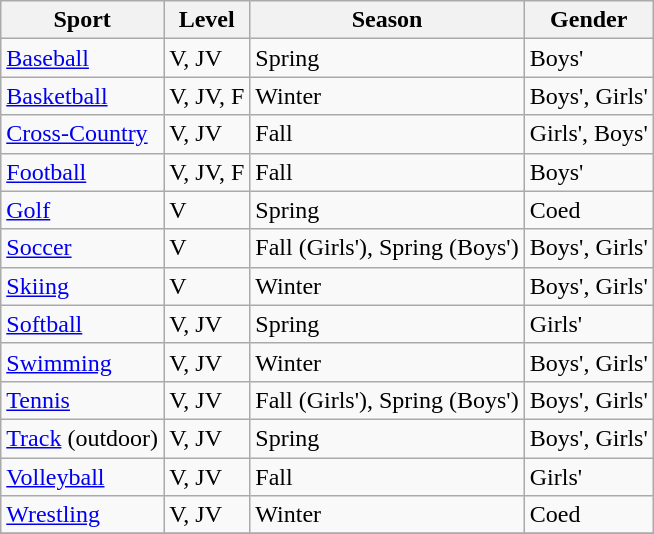<table class="wikitable" style="text-align:left">
<tr>
<th>Sport</th>
<th>Level</th>
<th>Season</th>
<th>Gender</th>
</tr>
<tr>
<td><a href='#'>Baseball</a></td>
<td>V, JV</td>
<td>Spring</td>
<td>Boys'</td>
</tr>
<tr>
<td><a href='#'>Basketball</a></td>
<td>V, JV, F</td>
<td>Winter</td>
<td>Boys', Girls'</td>
</tr>
<tr>
<td><a href='#'>Cross-Country</a></td>
<td>V, JV</td>
<td>Fall</td>
<td>Girls', Boys'</td>
</tr>
<tr>
<td><a href='#'>Football</a></td>
<td>V, JV, F</td>
<td>Fall</td>
<td>Boys'</td>
</tr>
<tr>
<td><a href='#'>Golf</a></td>
<td>V</td>
<td>Spring</td>
<td>Coed</td>
</tr>
<tr>
<td><a href='#'>Soccer</a></td>
<td>V</td>
<td>Fall (Girls'), Spring (Boys')</td>
<td>Boys', Girls'</td>
</tr>
<tr>
<td><a href='#'>Skiing</a></td>
<td>V</td>
<td>Winter</td>
<td>Boys', Girls'</td>
</tr>
<tr>
<td><a href='#'>Softball</a></td>
<td>V, JV</td>
<td>Spring</td>
<td>Girls'</td>
</tr>
<tr>
<td><a href='#'>Swimming</a></td>
<td>V, JV</td>
<td>Winter</td>
<td>Boys', Girls'</td>
</tr>
<tr>
<td><a href='#'>Tennis</a></td>
<td>V, JV</td>
<td>Fall (Girls'), Spring (Boys')</td>
<td>Boys', Girls'</td>
</tr>
<tr>
<td><a href='#'>Track</a> (outdoor)</td>
<td>V, JV</td>
<td>Spring</td>
<td>Boys', Girls'</td>
</tr>
<tr>
<td><a href='#'>Volleyball</a></td>
<td>V, JV</td>
<td>Fall</td>
<td>Girls'</td>
</tr>
<tr>
<td><a href='#'>Wrestling</a></td>
<td>V, JV</td>
<td>Winter</td>
<td>Coed</td>
</tr>
<tr>
</tr>
</table>
